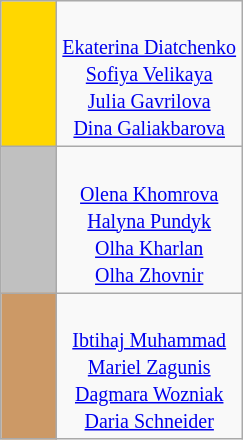<table class="wikitable" style="text-align:center">
<tr>
<td bgcolor="gold" width=30></td>
<td><small><br><a href='#'>Ekaterina Diatchenko</a><br><a href='#'>Sofiya Velikaya</a><br><a href='#'>Julia Gavrilova</a><br><a href='#'>Dina Galiakbarova</a></small></td>
</tr>
<tr>
<td bgcolor="silver"></td>
<td><small><br><a href='#'>Olena Khomrova</a><br><a href='#'>Halyna Pundyk</a><br><a href='#'>Olha Kharlan</a><br><a href='#'>Olha Zhovnir</a></small></td>
</tr>
<tr>
<td bgcolor="#cc9966"></td>
<td><small><br><a href='#'>Ibtihaj Muhammad</a><br><a href='#'>Mariel Zagunis</a><br><a href='#'>Dagmara Wozniak</a><br><a href='#'>Daria Schneider</a></small></td>
</tr>
</table>
